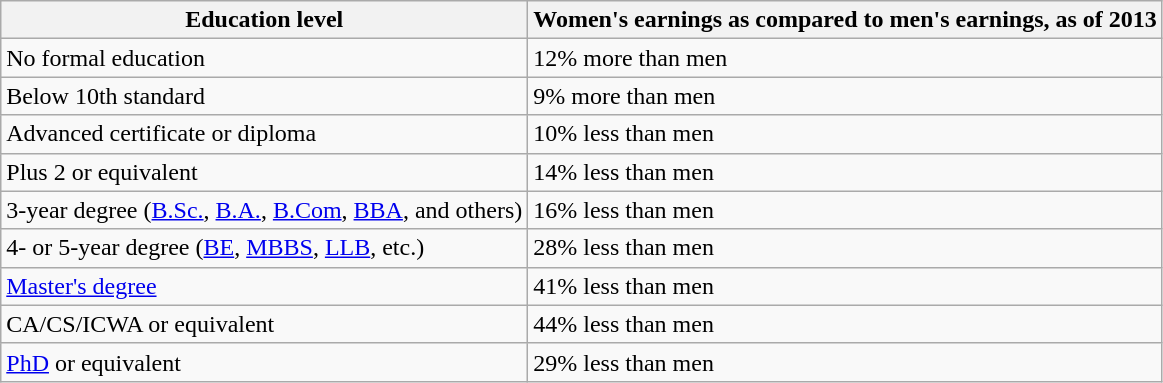<table class="wikitable">
<tr>
<th>Education level</th>
<th>Women's earnings as compared to men's earnings, as of 2013</th>
</tr>
<tr>
<td>No formal education</td>
<td>12% more than men</td>
</tr>
<tr>
<td>Below 10th standard</td>
<td>9% more than men</td>
</tr>
<tr>
<td>Advanced certificate or diploma</td>
<td>10% less than men</td>
</tr>
<tr>
<td>Plus 2 or equivalent</td>
<td>14% less than men</td>
</tr>
<tr>
<td>3-year degree (<a href='#'>B.Sc.</a>, <a href='#'>B.A.</a>, <a href='#'>B.Com</a>, <a href='#'>BBA</a>, and others)</td>
<td>16% less than men</td>
</tr>
<tr>
<td>4- or 5-year degree (<a href='#'>BE</a>, <a href='#'>MBBS</a>, <a href='#'>LLB</a>, etc.)</td>
<td>28% less than men</td>
</tr>
<tr>
<td><a href='#'>Master's degree</a></td>
<td>41% less than men</td>
</tr>
<tr>
<td>CA/CS/ICWA or equivalent</td>
<td>44% less than men</td>
</tr>
<tr>
<td><a href='#'>PhD</a> or equivalent</td>
<td>29% less than men</td>
</tr>
</table>
